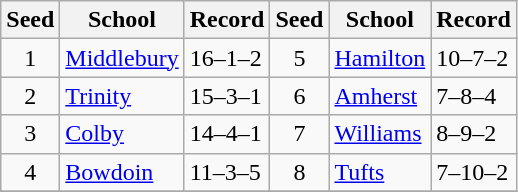<table class="wikitable">
<tr>
<th>Seed</th>
<th>School</th>
<th>Record</th>
<th>Seed</th>
<th>School</th>
<th>Record</th>
</tr>
<tr>
<td align=center>1</td>
<td><a href='#'>Middlebury</a></td>
<td>16–1–2</td>
<td align=center>5</td>
<td><a href='#'>Hamilton</a></td>
<td>10–7–2</td>
</tr>
<tr>
<td align=center>2</td>
<td><a href='#'>Trinity</a></td>
<td>15–3–1</td>
<td align=center>6</td>
<td><a href='#'>Amherst</a></td>
<td>7–8–4</td>
</tr>
<tr>
<td align=center>3</td>
<td><a href='#'>Colby</a></td>
<td>14–4–1</td>
<td align=center>7</td>
<td><a href='#'>Williams</a></td>
<td>8–9–2</td>
</tr>
<tr>
<td align=center>4</td>
<td><a href='#'>Bowdoin</a></td>
<td>11–3–5</td>
<td align=center>8</td>
<td><a href='#'>Tufts</a></td>
<td>7–10–2</td>
</tr>
<tr>
</tr>
</table>
